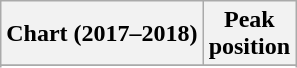<table class="wikitable sortable plainrowheaders" style="text-align:center">
<tr>
<th scope="col">Chart (2017–2018)</th>
<th scope="col">Peak<br>position</th>
</tr>
<tr>
</tr>
<tr>
</tr>
<tr>
</tr>
</table>
